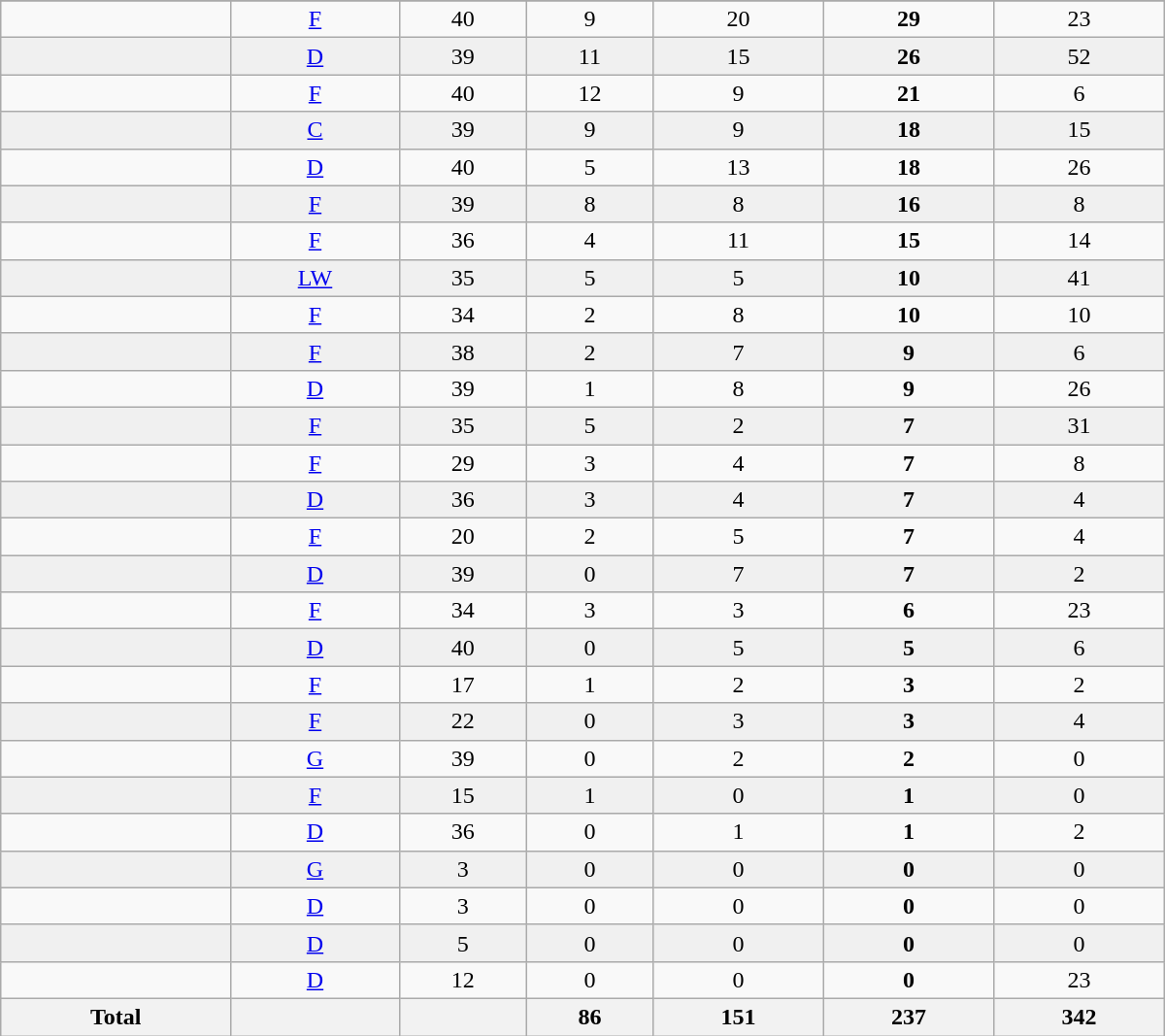<table class="wikitable sortable" width ="800">
<tr align="center">
</tr>
<tr align="center" bgcolor="">
<td></td>
<td><a href='#'>F</a></td>
<td>40</td>
<td>9</td>
<td>20</td>
<td><strong>29</strong></td>
<td>23</td>
</tr>
<tr align="center" bgcolor="f0f0f0">
<td></td>
<td><a href='#'>D</a></td>
<td>39</td>
<td>11</td>
<td>15</td>
<td><strong>26</strong></td>
<td>52</td>
</tr>
<tr align="center" bgcolor="">
<td></td>
<td><a href='#'>F</a></td>
<td>40</td>
<td>12</td>
<td>9</td>
<td><strong>21</strong></td>
<td>6</td>
</tr>
<tr align="center" bgcolor="f0f0f0">
<td></td>
<td><a href='#'>C</a></td>
<td>39</td>
<td>9</td>
<td>9</td>
<td><strong>18</strong></td>
<td>15</td>
</tr>
<tr align="center" bgcolor="">
<td></td>
<td><a href='#'>D</a></td>
<td>40</td>
<td>5</td>
<td>13</td>
<td><strong>18</strong></td>
<td>26</td>
</tr>
<tr align="center" bgcolor="f0f0f0">
<td></td>
<td><a href='#'>F</a></td>
<td>39</td>
<td>8</td>
<td>8</td>
<td><strong>16</strong></td>
<td>8</td>
</tr>
<tr align="center" bgcolor="">
<td></td>
<td><a href='#'>F</a></td>
<td>36</td>
<td>4</td>
<td>11</td>
<td><strong>15</strong></td>
<td>14</td>
</tr>
<tr align="center" bgcolor="f0f0f0">
<td></td>
<td><a href='#'>LW</a></td>
<td>35</td>
<td>5</td>
<td>5</td>
<td><strong>10</strong></td>
<td>41</td>
</tr>
<tr align="center" bgcolor="">
<td></td>
<td><a href='#'>F</a></td>
<td>34</td>
<td>2</td>
<td>8</td>
<td><strong>10</strong></td>
<td>10</td>
</tr>
<tr align="center" bgcolor="f0f0f0">
<td></td>
<td><a href='#'>F</a></td>
<td>38</td>
<td>2</td>
<td>7</td>
<td><strong>9</strong></td>
<td>6</td>
</tr>
<tr align="center" bgcolor="">
<td></td>
<td><a href='#'>D</a></td>
<td>39</td>
<td>1</td>
<td>8</td>
<td><strong>9</strong></td>
<td>26</td>
</tr>
<tr align="center" bgcolor="f0f0f0">
<td></td>
<td><a href='#'>F</a></td>
<td>35</td>
<td>5</td>
<td>2</td>
<td><strong>7</strong></td>
<td>31</td>
</tr>
<tr align="center" bgcolor="">
<td></td>
<td><a href='#'>F</a></td>
<td>29</td>
<td>3</td>
<td>4</td>
<td><strong>7</strong></td>
<td>8</td>
</tr>
<tr align="center" bgcolor="f0f0f0">
<td></td>
<td><a href='#'>D</a></td>
<td>36</td>
<td>3</td>
<td>4</td>
<td><strong>7</strong></td>
<td>4</td>
</tr>
<tr align="center" bgcolor="">
<td></td>
<td><a href='#'>F</a></td>
<td>20</td>
<td>2</td>
<td>5</td>
<td><strong>7</strong></td>
<td>4</td>
</tr>
<tr align="center" bgcolor="f0f0f0">
<td></td>
<td><a href='#'>D</a></td>
<td>39</td>
<td>0</td>
<td>7</td>
<td><strong>7</strong></td>
<td>2</td>
</tr>
<tr align="center" bgcolor="">
<td></td>
<td><a href='#'>F</a></td>
<td>34</td>
<td>3</td>
<td>3</td>
<td><strong>6</strong></td>
<td>23</td>
</tr>
<tr align="center" bgcolor="f0f0f0">
<td></td>
<td><a href='#'>D</a></td>
<td>40</td>
<td>0</td>
<td>5</td>
<td><strong>5</strong></td>
<td>6</td>
</tr>
<tr align="center" bgcolor="">
<td></td>
<td><a href='#'>F</a></td>
<td>17</td>
<td>1</td>
<td>2</td>
<td><strong>3</strong></td>
<td>2</td>
</tr>
<tr align="center" bgcolor="f0f0f0">
<td></td>
<td><a href='#'>F</a></td>
<td>22</td>
<td>0</td>
<td>3</td>
<td><strong>3</strong></td>
<td>4</td>
</tr>
<tr align="center" bgcolor="">
<td></td>
<td><a href='#'>G</a></td>
<td>39</td>
<td>0</td>
<td>2</td>
<td><strong>2</strong></td>
<td>0</td>
</tr>
<tr align="center" bgcolor="f0f0f0">
<td></td>
<td><a href='#'>F</a></td>
<td>15</td>
<td>1</td>
<td>0</td>
<td><strong>1</strong></td>
<td>0</td>
</tr>
<tr align="center" bgcolor="">
<td></td>
<td><a href='#'>D</a></td>
<td>36</td>
<td>0</td>
<td>1</td>
<td><strong>1</strong></td>
<td>2</td>
</tr>
<tr align="center" bgcolor="f0f0f0">
<td></td>
<td><a href='#'>G</a></td>
<td>3</td>
<td>0</td>
<td>0</td>
<td><strong>0</strong></td>
<td>0</td>
</tr>
<tr align="center" bgcolor="">
<td></td>
<td><a href='#'>D</a></td>
<td>3</td>
<td>0</td>
<td>0</td>
<td><strong>0</strong></td>
<td>0</td>
</tr>
<tr align="center" bgcolor="f0f0f0">
<td></td>
<td><a href='#'>D</a></td>
<td>5</td>
<td>0</td>
<td>0</td>
<td><strong>0</strong></td>
<td>0</td>
</tr>
<tr align="center" bgcolor="">
<td></td>
<td><a href='#'>D</a></td>
<td>12</td>
<td>0</td>
<td>0</td>
<td><strong>0</strong></td>
<td>23</td>
</tr>
<tr>
<th>Total</th>
<th></th>
<th></th>
<th>86</th>
<th>151</th>
<th>237</th>
<th>342</th>
</tr>
</table>
